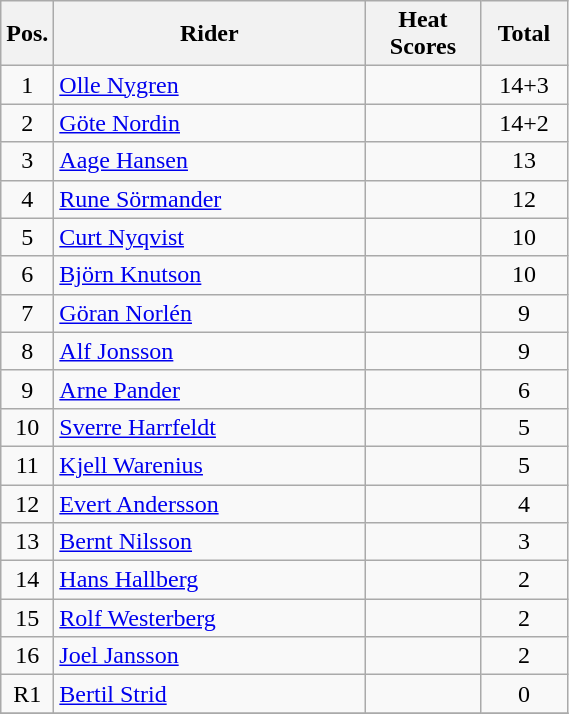<table class=wikitable>
<tr>
<th width=25px>Pos.</th>
<th width=200px>Rider</th>
<th width=70px>Heat Scores</th>
<th width=50px>Total</th>
</tr>
<tr align=center >
<td>1</td>
<td align=left> <a href='#'>Olle Nygren</a></td>
<td></td>
<td>14+3</td>
</tr>
<tr align=center >
<td>2</td>
<td align=left> <a href='#'>Göte Nordin</a></td>
<td></td>
<td>14+2</td>
</tr>
<tr align=center >
<td>3</td>
<td align=left> <a href='#'>Aage Hansen</a></td>
<td></td>
<td>13</td>
</tr>
<tr align=center >
<td>4</td>
<td align=left> <a href='#'>Rune Sörmander</a></td>
<td></td>
<td>12</td>
</tr>
<tr align=center >
<td>5</td>
<td align=left> <a href='#'>Curt Nyqvist</a></td>
<td></td>
<td>10</td>
</tr>
<tr align=center >
<td>6</td>
<td align=left> <a href='#'>Björn Knutson</a></td>
<td></td>
<td>10</td>
</tr>
<tr align=center >
<td>7</td>
<td align=left> <a href='#'>Göran Norlén</a></td>
<td></td>
<td>9</td>
</tr>
<tr align=center >
<td>8</td>
<td align=left> <a href='#'>Alf Jonsson</a></td>
<td></td>
<td>9</td>
</tr>
<tr align=center>
<td>9</td>
<td align=left> <a href='#'>Arne Pander</a></td>
<td></td>
<td>6</td>
</tr>
<tr align=center>
<td>10</td>
<td align=left> <a href='#'>Sverre Harrfeldt</a></td>
<td></td>
<td>5</td>
</tr>
<tr align=center>
<td>11</td>
<td align=left> <a href='#'>Kjell Warenius</a></td>
<td></td>
<td>5</td>
</tr>
<tr align=center>
<td>12</td>
<td align=left> <a href='#'>Evert Andersson</a></td>
<td></td>
<td>4</td>
</tr>
<tr align=center>
<td>13</td>
<td align=left> <a href='#'>Bernt Nilsson</a></td>
<td></td>
<td>3</td>
</tr>
<tr align=center>
<td>14</td>
<td align=left> <a href='#'>Hans Hallberg</a></td>
<td></td>
<td>2</td>
</tr>
<tr align=center>
<td>15</td>
<td align=left> <a href='#'>Rolf Westerberg</a></td>
<td></td>
<td>2</td>
</tr>
<tr align=center>
<td>16</td>
<td align=left> <a href='#'>Joel Jansson</a></td>
<td></td>
<td>2</td>
</tr>
<tr align=center>
<td>R1</td>
<td align=left> <a href='#'>Bertil Strid</a></td>
<td></td>
<td>0</td>
</tr>
<tr align=center>
</tr>
</table>
